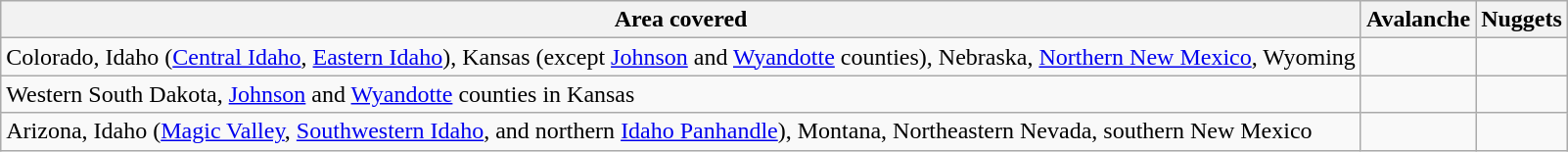<table class="wikitable">
<tr>
<th>Area covered</th>
<th>Avalanche</th>
<th>Nuggets</th>
</tr>
<tr>
<td>Colorado, Idaho (<a href='#'>Central Idaho</a>, <a href='#'>Eastern Idaho</a>), Kansas (except <a href='#'>Johnson</a> and <a href='#'>Wyandotte</a> counties), Nebraska, <a href='#'>Northern New Mexico</a>, Wyoming</td>
<td></td>
<td></td>
</tr>
<tr>
<td>Western South Dakota, <a href='#'>Johnson</a> and <a href='#'>Wyandotte</a> counties in Kansas</td>
<td></td>
<td></td>
</tr>
<tr>
<td>Arizona, Idaho (<a href='#'>Magic Valley</a>, <a href='#'>Southwestern Idaho</a>, and northern <a href='#'>Idaho Panhandle</a>), Montana, Northeastern Nevada, southern New Mexico</td>
<td></td>
<td></td>
</tr>
</table>
